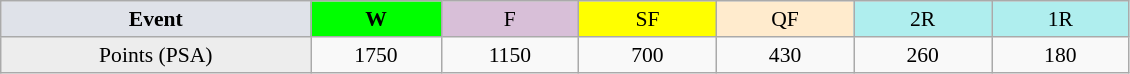<table class=wikitable style=font-size:90%;text-align:center>
<tr>
<td width=200 colspan=1 bgcolor=#dfe2e9><strong>Event</strong></td>
<td width=80 bgcolor=lime><strong>W</strong></td>
<td width=85 bgcolor=#D8BFD8>F</td>
<td width=85 bgcolor=#FFFF00>SF</td>
<td width=85 bgcolor=#ffebcd>QF</td>
<td width=85 bgcolor=#afeeee>2R</td>
<td width=85 bgcolor=#afeeee>1R</td>
</tr>
<tr>
<td bgcolor=#EDEDED>Points (PSA)</td>
<td>1750</td>
<td>1150</td>
<td>700</td>
<td>430</td>
<td>260</td>
<td>180</td>
</tr>
</table>
